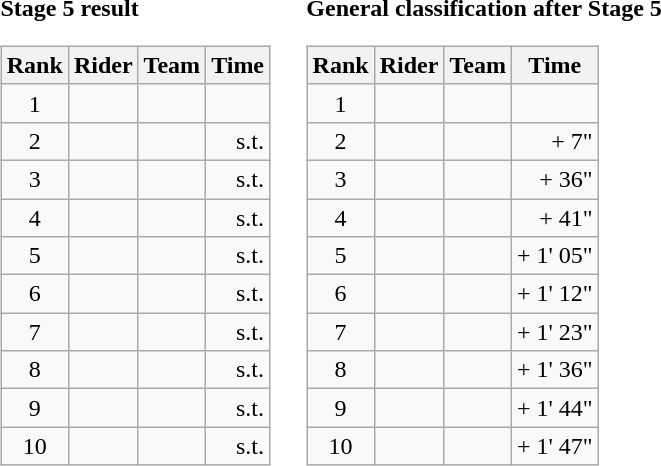<table>
<tr>
<td><strong>Stage 5 result</strong><br><table class="wikitable">
<tr>
<th scope="col">Rank</th>
<th scope="col">Rider</th>
<th scope="col">Team</th>
<th scope="col">Time</th>
</tr>
<tr>
<td style="text-align:center;">1</td>
<td></td>
<td></td>
<td style="text-align:right;"></td>
</tr>
<tr>
<td style="text-align:center;">2</td>
<td></td>
<td></td>
<td style="text-align:right;">s.t.</td>
</tr>
<tr>
<td style="text-align:center;">3</td>
<td></td>
<td></td>
<td style="text-align:right;">s.t.</td>
</tr>
<tr>
<td style="text-align:center;">4</td>
<td></td>
<td></td>
<td style="text-align:right;">s.t.</td>
</tr>
<tr>
<td style="text-align:center;">5</td>
<td></td>
<td></td>
<td style="text-align:right;">s.t.</td>
</tr>
<tr>
<td style="text-align:center;">6</td>
<td></td>
<td></td>
<td style="text-align:right;">s.t.</td>
</tr>
<tr>
<td style="text-align:center;">7</td>
<td></td>
<td></td>
<td style="text-align:right;">s.t.</td>
</tr>
<tr>
<td style="text-align:center;">8</td>
<td></td>
<td></td>
<td style="text-align:right;">s.t.</td>
</tr>
<tr>
<td style="text-align:center;">9</td>
<td></td>
<td></td>
<td style="text-align:right;">s.t.</td>
</tr>
<tr>
<td style="text-align:center;">10</td>
<td></td>
<td></td>
<td style="text-align:right;">s.t.</td>
</tr>
</table>
</td>
<td></td>
<td><strong>General classification after Stage 5</strong><br><table class="wikitable">
<tr>
<th scope="col">Rank</th>
<th scope="col">Rider</th>
<th scope="col">Team</th>
<th scope="col">Time</th>
</tr>
<tr>
<td style="text-align:center;">1</td>
<td></td>
<td></td>
<td style="text-align:right;"></td>
</tr>
<tr>
<td style="text-align:center;">2</td>
<td></td>
<td></td>
<td style="text-align:right;">+ 7"</td>
</tr>
<tr>
<td style="text-align:center;">3</td>
<td></td>
<td></td>
<td style="text-align:right;">+ 36"</td>
</tr>
<tr>
<td style="text-align:center;">4</td>
<td></td>
<td></td>
<td style="text-align:right;">+ 41"</td>
</tr>
<tr>
<td style="text-align:center;">5</td>
<td></td>
<td></td>
<td style="text-align:right;">+ 1' 05"</td>
</tr>
<tr>
<td style="text-align:center;">6</td>
<td></td>
<td></td>
<td style="text-align:right;">+ 1' 12"</td>
</tr>
<tr>
<td style="text-align:center;">7</td>
<td></td>
<td></td>
<td style="text-align:right;">+ 1' 23"</td>
</tr>
<tr>
<td style="text-align:center;">8</td>
<td></td>
<td></td>
<td style="text-align:right;">+ 1' 36"</td>
</tr>
<tr>
<td style="text-align:center;">9</td>
<td></td>
<td></td>
<td style="text-align:right;">+ 1' 44"</td>
</tr>
<tr>
<td style="text-align:center;">10</td>
<td></td>
<td></td>
<td style="text-align:right;">+ 1' 47"</td>
</tr>
</table>
</td>
</tr>
</table>
